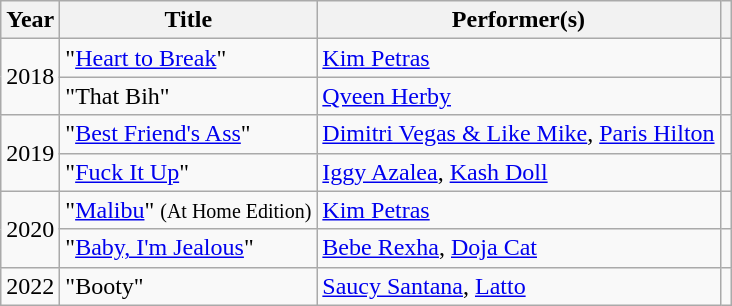<table class=wikitable>
<tr>
<th>Year</th>
<th>Title</th>
<th>Performer(s)</th>
<th></th>
</tr>
<tr>
<td rowspan=2>2018</td>
<td>"<a href='#'>Heart to Break</a>"</td>
<td><a href='#'>Kim Petras</a></td>
<td></td>
</tr>
<tr>
<td>"That Bih"</td>
<td><a href='#'>Qveen Herby</a></td>
<td></td>
</tr>
<tr>
<td rowspan=2>2019</td>
<td>"<a href='#'>Best Friend's Ass</a>"</td>
<td><a href='#'>Dimitri Vegas & Like Mike</a>, <a href='#'>Paris Hilton</a></td>
<td></td>
</tr>
<tr>
<td>"<a href='#'>Fuck It Up</a>"</td>
<td><a href='#'>Iggy Azalea</a>, <a href='#'>Kash Doll</a></td>
<td></td>
</tr>
<tr>
<td rowspan=2>2020</td>
<td>"<a href='#'>Malibu</a>" <small>(At Home Edition)</small></td>
<td><a href='#'>Kim Petras</a></td>
<td></td>
</tr>
<tr>
<td>"<a href='#'>Baby, I'm Jealous</a>"</td>
<td><a href='#'>Bebe Rexha</a>, <a href='#'>Doja Cat</a></td>
<td></td>
</tr>
<tr>
<td>2022</td>
<td>"Booty"</td>
<td><a href='#'>Saucy Santana</a>, <a href='#'>Latto</a></td>
<td></td>
</tr>
</table>
